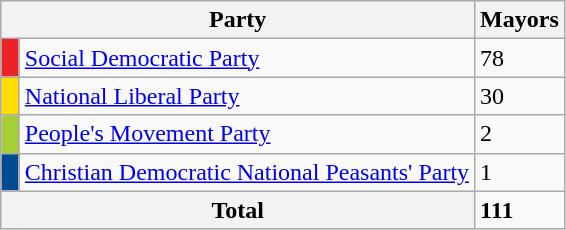<table class="wikitable">
<tr>
<th colspan="2">Party</th>
<th>Mayors</th>
</tr>
<tr>
<td style="background:#ed2128;" width="5"></td>
<td><a href='#'>Social Democratic Party</a></td>
<td>78</td>
</tr>
<tr>
<td style="background:#ffdd00;" width="5"></td>
<td><a href='#'>National Liberal Party</a></td>
<td>30</td>
</tr>
<tr>
<td style="background:#a7cf35;" width="5"></td>
<td><a href='#'>People's Movement Party</a></td>
<td>2</td>
</tr>
<tr>
<td style="background:#004A92;" width="5"></td>
<td><a href='#'>Christian Democratic National Peasants' Party</a></td>
<td>1</td>
</tr>
<tr>
<th colspan="2">Total</th>
<td><strong>111</strong></td>
</tr>
</table>
